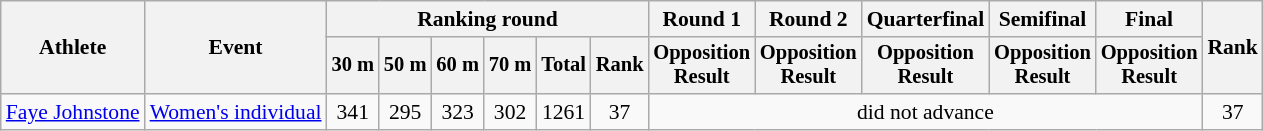<table class="wikitable" style="font-size:90%;text-align:center;">
<tr>
<th rowspan=2>Athlete</th>
<th rowspan=2>Event</th>
<th colspan=6>Ranking round</th>
<th>Round 1</th>
<th>Round 2</th>
<th>Quarterfinal</th>
<th>Semifinal</th>
<th>Final</th>
<th rowspan=2>Rank</th>
</tr>
<tr style="font-size:95%">
<th>30 m</th>
<th>50 m</th>
<th>60 m</th>
<th>70 m</th>
<th>Total</th>
<th>Rank</th>
<th>Opposition<br>Result</th>
<th>Opposition<br>Result</th>
<th>Opposition<br>Result</th>
<th>Opposition<br>Result</th>
<th>Opposition<br>Result</th>
</tr>
<tr>
<td align=left><a href='#'>Faye Johnstone</a></td>
<td align=left><a href='#'>Women's individual</a></td>
<td>341</td>
<td>295</td>
<td>323</td>
<td>302</td>
<td>1261</td>
<td>37</td>
<td colspan=5>did not advance</td>
<td>37</td>
</tr>
</table>
